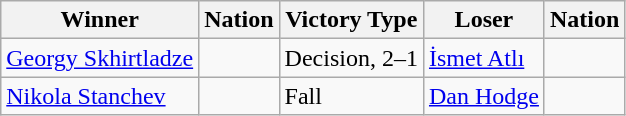<table class="wikitable sortable" style="text-align:left;">
<tr>
<th>Winner</th>
<th>Nation</th>
<th>Victory Type</th>
<th>Loser</th>
<th>Nation</th>
</tr>
<tr>
<td><a href='#'>Georgy Skhirtladze</a></td>
<td></td>
<td>Decision, 2–1</td>
<td><a href='#'>İsmet Atlı</a></td>
<td></td>
</tr>
<tr>
<td><a href='#'>Nikola Stanchev</a></td>
<td></td>
<td>Fall</td>
<td><a href='#'>Dan Hodge</a></td>
<td></td>
</tr>
</table>
